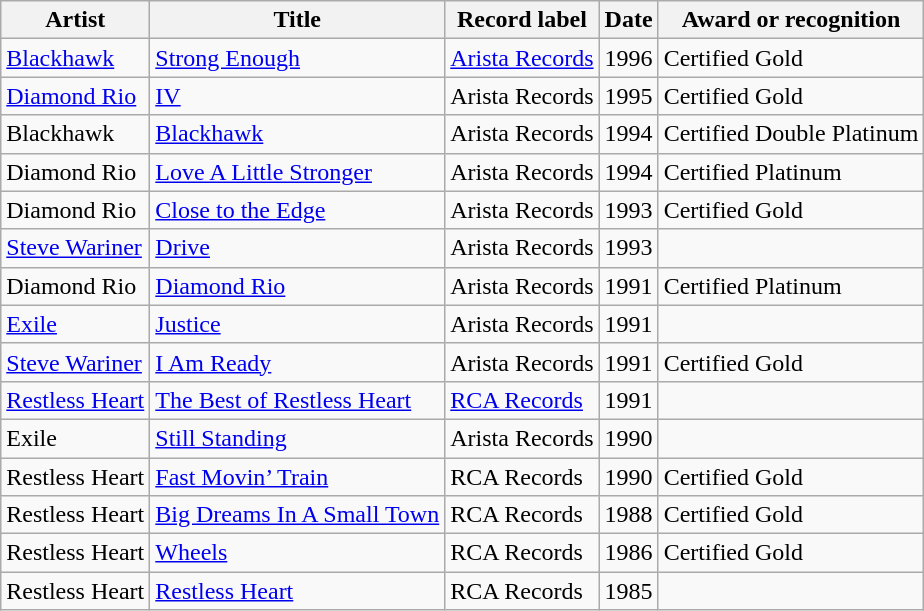<table class="wikitable">
<tr>
<th>Artist</th>
<th>Title</th>
<th>Record label</th>
<th>Date</th>
<th>Award or recognition</th>
</tr>
<tr>
<td><a href='#'>Blackhawk</a></td>
<td><a href='#'>Strong Enough</a></td>
<td><a href='#'>Arista Records</a></td>
<td>1996</td>
<td>Certified Gold</td>
</tr>
<tr>
<td><a href='#'>Diamond Rio</a></td>
<td><a href='#'>IV</a></td>
<td>Arista Records</td>
<td>1995</td>
<td>Certified Gold</td>
</tr>
<tr>
<td>Blackhawk</td>
<td><a href='#'>Blackhawk</a></td>
<td>Arista Records</td>
<td>1994</td>
<td>Certified Double Platinum</td>
</tr>
<tr>
<td>Diamond Rio</td>
<td><a href='#'>Love A Little Stronger</a></td>
<td>Arista Records</td>
<td>1994</td>
<td>Certified Platinum</td>
</tr>
<tr>
<td>Diamond Rio</td>
<td><a href='#'>Close to the Edge</a></td>
<td>Arista Records</td>
<td>1993</td>
<td>Certified Gold</td>
</tr>
<tr>
<td><a href='#'>Steve Wariner</a></td>
<td><a href='#'>Drive</a></td>
<td>Arista Records</td>
<td>1993</td>
<td></td>
</tr>
<tr>
<td>Diamond Rio</td>
<td><a href='#'>Diamond Rio</a></td>
<td>Arista Records</td>
<td>1991</td>
<td>Certified Platinum</td>
</tr>
<tr>
<td><a href='#'>Exile</a></td>
<td><a href='#'>Justice</a></td>
<td>Arista Records</td>
<td>1991</td>
<td></td>
</tr>
<tr>
<td><a href='#'>Steve Wariner</a></td>
<td><a href='#'>I Am Ready</a></td>
<td>Arista Records</td>
<td>1991</td>
<td>Certified Gold</td>
</tr>
<tr>
<td><a href='#'>Restless Heart</a></td>
<td><a href='#'>The Best of Restless Heart</a></td>
<td><a href='#'>RCA Records</a></td>
<td>1991</td>
<td></td>
</tr>
<tr>
<td>Exile</td>
<td><a href='#'>Still Standing</a></td>
<td>Arista Records</td>
<td>1990</td>
<td></td>
</tr>
<tr>
<td>Restless Heart</td>
<td><a href='#'>Fast Movin’ Train</a></td>
<td>RCA Records</td>
<td>1990</td>
<td>Certified Gold</td>
</tr>
<tr>
<td>Restless Heart</td>
<td><a href='#'>Big Dreams In A Small Town</a></td>
<td>RCA Records</td>
<td>1988</td>
<td>Certified Gold</td>
</tr>
<tr>
<td>Restless Heart</td>
<td><a href='#'>Wheels</a></td>
<td>RCA Records</td>
<td>1986</td>
<td>Certified Gold</td>
</tr>
<tr>
<td>Restless Heart</td>
<td><a href='#'>Restless Heart</a></td>
<td>RCA Records</td>
<td>1985</td>
<td></td>
</tr>
</table>
